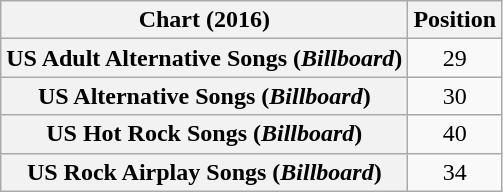<table class="wikitable sortable plainrowheaders" style="text-align:center">
<tr>
<th scope="col">Chart (2016)</th>
<th scope="col">Position</th>
</tr>
<tr>
<th scope="row">US Adult Alternative Songs (<em>Billboard</em>)</th>
<td>29</td>
</tr>
<tr>
<th scope="row">US Alternative Songs (<em>Billboard</em>)</th>
<td>30</td>
</tr>
<tr>
<th scope="row">US Hot Rock Songs (<em>Billboard</em>)</th>
<td>40</td>
</tr>
<tr>
<th scope="row">US Rock Airplay Songs (<em>Billboard</em>)</th>
<td>34</td>
</tr>
</table>
